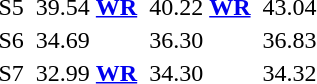<table>
<tr>
<td>S5 <br></td>
<td></td>
<td>39.54 <strong><a href='#'>WR</a></strong></td>
<td></td>
<td>40.22 <strong><a href='#'>WR</a></strong></td>
<td></td>
<td>43.04</td>
</tr>
<tr>
<td>S6 <br></td>
<td></td>
<td>34.69</td>
<td></td>
<td>36.30</td>
<td></td>
<td>36.83</td>
</tr>
<tr>
<td>S7 <br></td>
<td></td>
<td>32.99 <strong><a href='#'>WR</a></strong></td>
<td></td>
<td>34.30</td>
<td></td>
<td>34.32</td>
</tr>
</table>
